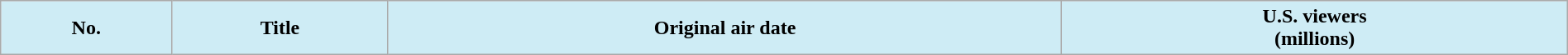<table class="wikitable plainrowheaders" style="width: 100%;">
<tr>
<th scope="col" style="background: #CEECF5">No.</th>
<th scope="col" style="background: #CEECF5">Title</th>
<th scope="col" style="background: #CEECF5">Original air date</th>
<th scope="col" style="background: #CEECF5">U.S. viewers<br>(millions)<br>




</th>
</tr>
</table>
